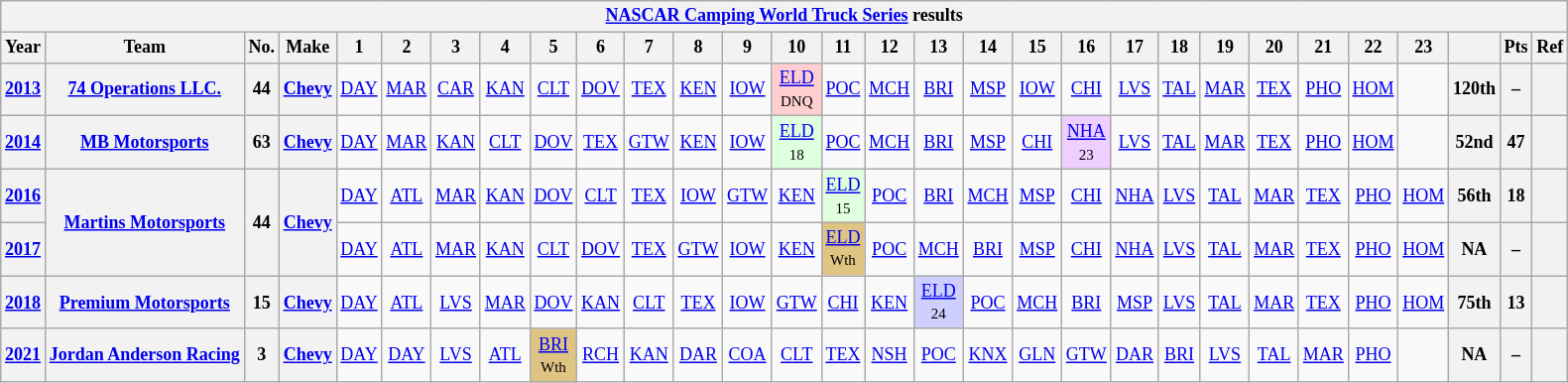<table class="wikitable" style="text-align:center; font-size:75%">
<tr>
<th colspan=45><a href='#'>NASCAR Camping World Truck Series</a> results</th>
</tr>
<tr>
<th>Year</th>
<th>Team</th>
<th>No.</th>
<th>Make</th>
<th>1</th>
<th>2</th>
<th>3</th>
<th>4</th>
<th>5</th>
<th>6</th>
<th>7</th>
<th>8</th>
<th>9</th>
<th>10</th>
<th>11</th>
<th>12</th>
<th>13</th>
<th>14</th>
<th>15</th>
<th>16</th>
<th>17</th>
<th>18</th>
<th>19</th>
<th>20</th>
<th>21</th>
<th>22</th>
<th>23</th>
<th></th>
<th>Pts</th>
<th>Ref</th>
</tr>
<tr>
<th><a href='#'>2013</a></th>
<th><a href='#'>74 Operations LLC.</a></th>
<th>44</th>
<th><a href='#'>Chevy</a></th>
<td><a href='#'>DAY</a></td>
<td><a href='#'>MAR</a></td>
<td><a href='#'>CAR</a></td>
<td><a href='#'>KAN</a></td>
<td><a href='#'>CLT</a></td>
<td><a href='#'>DOV</a></td>
<td><a href='#'>TEX</a></td>
<td><a href='#'>KEN</a></td>
<td><a href='#'>IOW</a></td>
<td style="background:#FFCFCF;"><a href='#'>ELD</a><br><small>DNQ</small></td>
<td><a href='#'>POC</a></td>
<td><a href='#'>MCH</a></td>
<td><a href='#'>BRI</a></td>
<td><a href='#'>MSP</a></td>
<td><a href='#'>IOW</a></td>
<td><a href='#'>CHI</a></td>
<td><a href='#'>LVS</a></td>
<td><a href='#'>TAL</a></td>
<td><a href='#'>MAR</a></td>
<td><a href='#'>TEX</a></td>
<td><a href='#'>PHO</a></td>
<td><a href='#'>HOM</a></td>
<td></td>
<th>120th</th>
<th>–</th>
<th></th>
</tr>
<tr>
<th><a href='#'>2014</a></th>
<th><a href='#'>MB Motorsports</a></th>
<th>63</th>
<th><a href='#'>Chevy</a></th>
<td><a href='#'>DAY</a></td>
<td><a href='#'>MAR</a></td>
<td><a href='#'>KAN</a></td>
<td><a href='#'>CLT</a></td>
<td><a href='#'>DOV</a></td>
<td><a href='#'>TEX</a></td>
<td><a href='#'>GTW</a></td>
<td><a href='#'>KEN</a></td>
<td><a href='#'>IOW</a></td>
<td style="background:#DFFFDF;"><a href='#'>ELD</a><br><small>18</small></td>
<td><a href='#'>POC</a></td>
<td><a href='#'>MCH</a></td>
<td><a href='#'>BRI</a></td>
<td><a href='#'>MSP</a></td>
<td><a href='#'>CHI</a></td>
<td style="background:#EFCFFF;"><a href='#'>NHA</a><br><small>23</small></td>
<td><a href='#'>LVS</a></td>
<td><a href='#'>TAL</a></td>
<td><a href='#'>MAR</a></td>
<td><a href='#'>TEX</a></td>
<td><a href='#'>PHO</a></td>
<td><a href='#'>HOM</a></td>
<td></td>
<th>52nd</th>
<th>47</th>
<th></th>
</tr>
<tr>
<th><a href='#'>2016</a></th>
<th rowspan=2><a href='#'>Martins Motorsports</a></th>
<th rowspan=2>44</th>
<th rowspan=2><a href='#'>Chevy</a></th>
<td><a href='#'>DAY</a></td>
<td><a href='#'>ATL</a></td>
<td><a href='#'>MAR</a></td>
<td><a href='#'>KAN</a></td>
<td><a href='#'>DOV</a></td>
<td><a href='#'>CLT</a></td>
<td><a href='#'>TEX</a></td>
<td><a href='#'>IOW</a></td>
<td><a href='#'>GTW</a></td>
<td><a href='#'>KEN</a></td>
<td style="background:#DFFFDF;"><a href='#'>ELD</a><br><small>15</small></td>
<td><a href='#'>POC</a></td>
<td><a href='#'>BRI</a></td>
<td><a href='#'>MCH</a></td>
<td><a href='#'>MSP</a></td>
<td><a href='#'>CHI</a></td>
<td><a href='#'>NHA</a></td>
<td><a href='#'>LVS</a></td>
<td><a href='#'>TAL</a></td>
<td><a href='#'>MAR</a></td>
<td><a href='#'>TEX</a></td>
<td><a href='#'>PHO</a></td>
<td><a href='#'>HOM</a></td>
<th>56th</th>
<th>18</th>
<th></th>
</tr>
<tr>
<th><a href='#'>2017</a></th>
<td><a href='#'>DAY</a></td>
<td><a href='#'>ATL</a></td>
<td><a href='#'>MAR</a></td>
<td><a href='#'>KAN</a></td>
<td><a href='#'>CLT</a></td>
<td><a href='#'>DOV</a></td>
<td><a href='#'>TEX</a></td>
<td><a href='#'>GTW</a></td>
<td><a href='#'>IOW</a></td>
<td><a href='#'>KEN</a></td>
<td style="background:#DFC484;"><a href='#'>ELD</a><br><small>Wth</small></td>
<td><a href='#'>POC</a></td>
<td><a href='#'>MCH</a></td>
<td><a href='#'>BRI</a></td>
<td><a href='#'>MSP</a></td>
<td><a href='#'>CHI</a></td>
<td><a href='#'>NHA</a></td>
<td><a href='#'>LVS</a></td>
<td><a href='#'>TAL</a></td>
<td><a href='#'>MAR</a></td>
<td><a href='#'>TEX</a></td>
<td><a href='#'>PHO</a></td>
<td><a href='#'>HOM</a></td>
<th>NA</th>
<th>–</th>
<th></th>
</tr>
<tr>
<th><a href='#'>2018</a></th>
<th><a href='#'>Premium Motorsports</a></th>
<th>15</th>
<th><a href='#'>Chevy</a></th>
<td><a href='#'>DAY</a></td>
<td><a href='#'>ATL</a></td>
<td><a href='#'>LVS</a></td>
<td><a href='#'>MAR</a></td>
<td><a href='#'>DOV</a></td>
<td><a href='#'>KAN</a></td>
<td><a href='#'>CLT</a></td>
<td><a href='#'>TEX</a></td>
<td><a href='#'>IOW</a></td>
<td><a href='#'>GTW</a></td>
<td><a href='#'>CHI</a></td>
<td><a href='#'>KEN</a></td>
<td style="background:#CFCFFF;"><a href='#'>ELD</a><br><small>24</small></td>
<td><a href='#'>POC</a></td>
<td><a href='#'>MCH</a></td>
<td><a href='#'>BRI</a></td>
<td><a href='#'>MSP</a></td>
<td><a href='#'>LVS</a></td>
<td><a href='#'>TAL</a></td>
<td><a href='#'>MAR</a></td>
<td><a href='#'>TEX</a></td>
<td><a href='#'>PHO</a></td>
<td><a href='#'>HOM</a></td>
<th>75th</th>
<th>13</th>
<th></th>
</tr>
<tr>
<th><a href='#'>2021</a></th>
<th><a href='#'>Jordan Anderson Racing</a></th>
<th>3</th>
<th><a href='#'>Chevy</a></th>
<td><a href='#'>DAY</a></td>
<td><a href='#'>DAY</a></td>
<td><a href='#'>LVS</a></td>
<td><a href='#'>ATL</a></td>
<td style="background:#DFC484;"><a href='#'>BRI</a><br><small>Wth</small></td>
<td><a href='#'>RCH</a></td>
<td><a href='#'>KAN</a></td>
<td><a href='#'>DAR</a></td>
<td><a href='#'>COA</a></td>
<td><a href='#'>CLT</a></td>
<td><a href='#'>TEX</a></td>
<td><a href='#'>NSH</a></td>
<td><a href='#'>POC</a></td>
<td><a href='#'>KNX</a></td>
<td><a href='#'>GLN</a></td>
<td><a href='#'>GTW</a></td>
<td><a href='#'>DAR</a></td>
<td><a href='#'>BRI</a></td>
<td><a href='#'>LVS</a></td>
<td><a href='#'>TAL</a></td>
<td><a href='#'>MAR</a></td>
<td><a href='#'>PHO</a></td>
<td></td>
<th>NA</th>
<th>–</th>
<th></th>
</tr>
</table>
